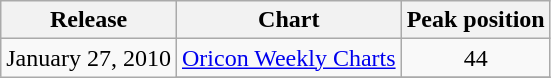<table class="wikitable">
<tr>
<th>Release</th>
<th>Chart</th>
<th>Peak position</th>
</tr>
<tr>
<td rowspan="2">January 27, 2010</td>
<td><a href='#'>Oricon Weekly Charts</a></td>
<td align="center">44</td>
</tr>
<tr>
</tr>
</table>
